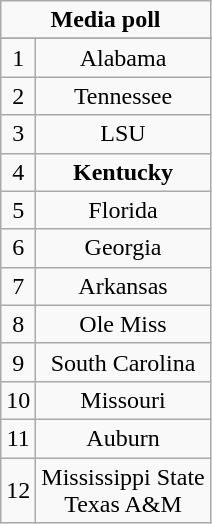<table class="wikitable">
<tr align="center">
<td align="center" Colspan="3"><strong>Media poll</strong></td>
</tr>
<tr align="center">
</tr>
<tr align="center">
<td>1</td>
<td>Alabama</td>
</tr>
<tr align="center">
<td>2</td>
<td>Tennessee</td>
</tr>
<tr align="center">
<td>3</td>
<td>LSU</td>
</tr>
<tr align="center">
<td>4</td>
<td><strong>Kentucky</strong></td>
</tr>
<tr align="center">
<td>5</td>
<td>Florida</td>
</tr>
<tr align="center">
<td>6</td>
<td>Georgia</td>
</tr>
<tr align="center">
<td>7</td>
<td>Arkansas</td>
</tr>
<tr align="center">
<td>8</td>
<td>Ole Miss</td>
</tr>
<tr align="center">
<td>9</td>
<td>South Carolina</td>
</tr>
<tr align="center">
<td>10</td>
<td>Missouri</td>
</tr>
<tr align="center">
<td>11</td>
<td>Auburn</td>
</tr>
<tr align="center">
<td>12</td>
<td>Mississippi State<br>Texas A&M</td>
</tr>
</table>
